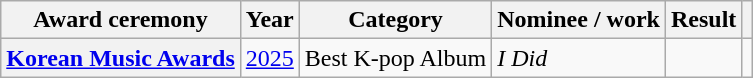<table class="wikitable plainrowheaders sortable">
<tr>
<th scope="col">Award ceremony</th>
<th scope="col">Year</th>
<th scope="col">Category </th>
<th scope="col">Nominee / work</th>
<th scope="col">Result</th>
<th scope="col" class="unsortable"></th>
</tr>
<tr>
<th scope="row"><a href='#'>Korean Music Awards</a></th>
<td style="text-align:center" rowspan="2"><a href='#'>2025</a></td>
<td>Best K-pop Album</td>
<td><em>I Did</em></td>
<td></td>
<td style="text-align:center"></td>
</tr>
</table>
